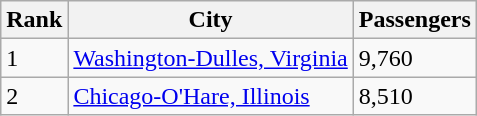<table class="wikitable">
<tr>
<th>Rank</th>
<th>City</th>
<th>Passengers</th>
</tr>
<tr>
<td>1</td>
<td> <a href='#'>Washington-Dulles, Virginia</a></td>
<td>9,760</td>
</tr>
<tr>
<td>2</td>
<td> <a href='#'>Chicago-O'Hare, Illinois</a></td>
<td>8,510</td>
</tr>
</table>
